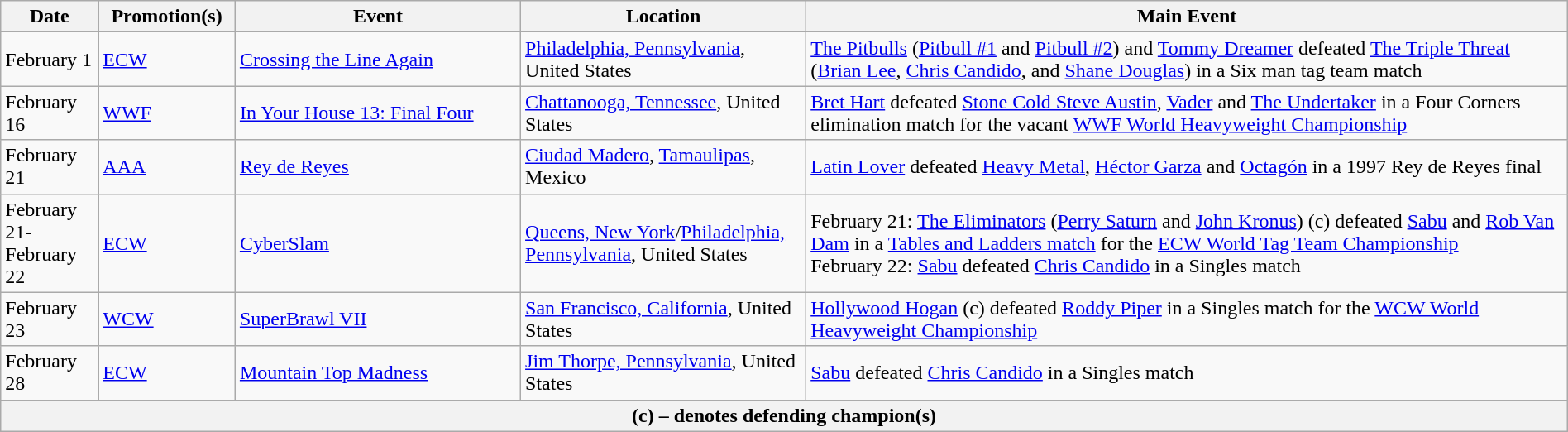<table class="wikitable" style="width:100%;">
<tr>
<th width="5%">Date</th>
<th width="5%">Promotion(s)</th>
<th style="width:15%;">Event</th>
<th style="width:15%;">Location</th>
<th style="width:40%;">Main Event</th>
</tr>
<tr style="width:20%;" |Notes>
</tr>
<tr>
<td>February 1</td>
<td><a href='#'>ECW</a></td>
<td><a href='#'>Crossing the Line Again</a></td>
<td><a href='#'>Philadelphia, Pennsylvania</a>, United States</td>
<td><a href='#'>The Pitbulls</a> (<a href='#'>Pitbull #1</a> and <a href='#'>Pitbull #2</a>) and <a href='#'>Tommy Dreamer</a> defeated <a href='#'>The Triple Threat</a> (<a href='#'>Brian Lee</a>, <a href='#'>Chris Candido</a>, and <a href='#'>Shane Douglas</a>) in a Six man tag team match</td>
</tr>
<tr>
<td>February 16</td>
<td><a href='#'>WWF</a></td>
<td><a href='#'>In Your House 13: Final Four</a></td>
<td><a href='#'>Chattanooga, Tennessee</a>, United States</td>
<td><a href='#'>Bret Hart</a> defeated <a href='#'>Stone Cold Steve Austin</a>, <a href='#'>Vader</a> and <a href='#'>The Undertaker</a> in a Four Corners elimination match for the vacant <a href='#'>WWF World Heavyweight Championship</a></td>
</tr>
<tr>
<td>February 21</td>
<td><a href='#'>AAA</a></td>
<td><a href='#'>Rey de Reyes</a></td>
<td><a href='#'>Ciudad Madero</a>, <a href='#'>Tamaulipas</a>, Mexico</td>
<td><a href='#'>Latin Lover</a> defeated <a href='#'>Heavy Metal</a>, <a href='#'>Héctor Garza</a> and <a href='#'>Octagón</a> in a 1997 Rey de Reyes final</td>
</tr>
<tr>
<td>February 21-February 22</td>
<td><a href='#'>ECW</a></td>
<td><a href='#'>CyberSlam</a></td>
<td><a href='#'>Queens, New York</a>/<a href='#'>Philadelphia, Pennsylvania</a>, United States</td>
<td>February 21: <a href='#'>The Eliminators</a> (<a href='#'>Perry Saturn</a> and <a href='#'>John Kronus</a>) (c) defeated <a href='#'>Sabu</a> and <a href='#'>Rob Van Dam</a> in a <a href='#'>Tables and Ladders match</a> for the <a href='#'>ECW World Tag Team Championship</a><br>February 22: <a href='#'>Sabu</a> defeated <a href='#'>Chris Candido</a> in a Singles match</td>
</tr>
<tr>
<td>February 23</td>
<td><a href='#'>WCW</a></td>
<td><a href='#'>SuperBrawl VII</a></td>
<td><a href='#'>San Francisco, California</a>, United States</td>
<td><a href='#'>Hollywood Hogan</a> (c) defeated <a href='#'>Roddy Piper</a> in a Singles match for the <a href='#'>WCW World Heavyweight Championship</a></td>
</tr>
<tr>
<td>February 28</td>
<td><a href='#'>ECW</a></td>
<td><a href='#'>Mountain Top Madness</a></td>
<td><a href='#'>Jim Thorpe, Pennsylvania</a>, United States</td>
<td><a href='#'>Sabu</a> defeated <a href='#'>Chris Candido</a> in a Singles match</td>
</tr>
<tr>
<th colspan="6">(c) – denotes defending champion(s)</th>
</tr>
</table>
